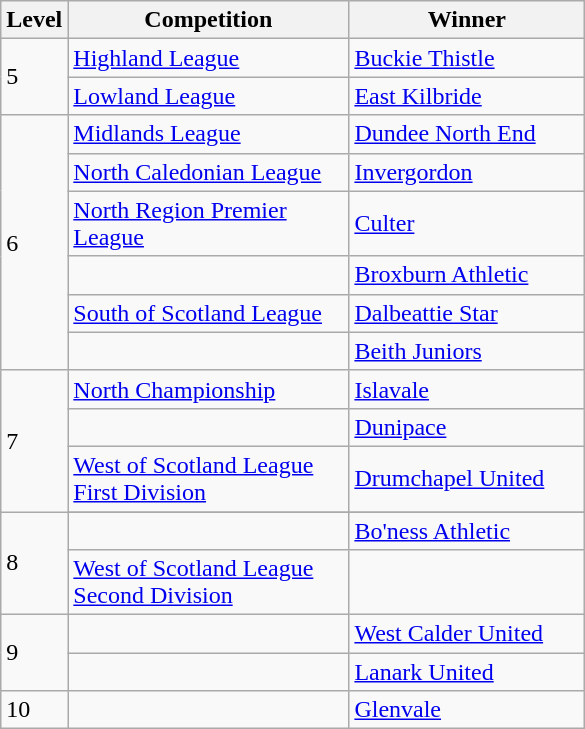<table class="wikitable">
<tr>
<th>Level</th>
<th width=180>Competition</th>
<th width=150>Winner</th>
</tr>
<tr>
<td rowspan="2">5</td>
<td><a href='#'>Highland League</a></td>
<td><a href='#'>Buckie Thistle</a></td>
</tr>
<tr>
<td><a href='#'>Lowland League</a></td>
<td><a href='#'>East Kilbride</a></td>
</tr>
<tr>
<td rowspan="6">6</td>
<td><a href='#'>Midlands League</a></td>
<td><a href='#'>Dundee North End</a></td>
</tr>
<tr>
<td><a href='#'>North Caledonian League</a></td>
<td><a href='#'>Invergordon</a></td>
</tr>
<tr>
<td><a href='#'>North Region Premier League</a></td>
<td><a href='#'>Culter</a></td>
</tr>
<tr>
<td></td>
<td><a href='#'>Broxburn Athletic</a></td>
</tr>
<tr>
<td><a href='#'>South of Scotland League</a></td>
<td><a href='#'>Dalbeattie Star</a></td>
</tr>
<tr>
<td></td>
<td><a href='#'>Beith Juniors</a></td>
</tr>
<tr>
<td rowspan="3">7</td>
<td><a href='#'>North Championship</a></td>
<td><a href='#'>Islavale</a></td>
</tr>
<tr>
<td></td>
<td><a href='#'>Dunipace</a></td>
</tr>
<tr>
<td><a href='#'>West of Scotland League First Division</a></td>
<td><a href='#'>Drumchapel United</a></td>
</tr>
<tr>
<td rowspan="3">8</td>
</tr>
<tr>
<td></td>
<td><a href='#'>Bo'ness Athletic</a></td>
</tr>
<tr>
<td><a href='#'>West of Scotland League Second Division</a></td>
<td></td>
</tr>
<tr>
<td rowspan="2">9</td>
<td></td>
<td><a href='#'>West Calder United</a></td>
</tr>
<tr>
<td></td>
<td><a href='#'>Lanark United</a></td>
</tr>
<tr>
<td>10</td>
<td></td>
<td><a href='#'>Glenvale</a></td>
</tr>
</table>
